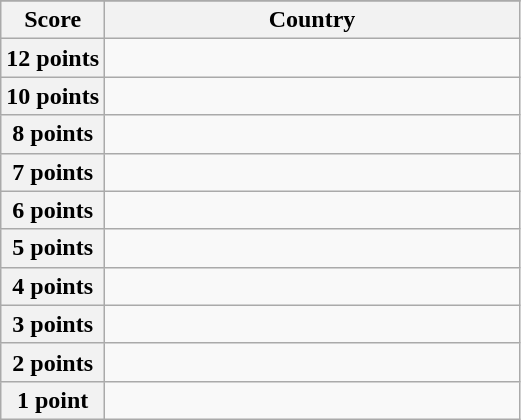<table class="wikitable">
<tr>
</tr>
<tr>
<th scope="col" width="20%">Score</th>
<th scope="col">Country</th>
</tr>
<tr>
<th scope="row">12 points</th>
<td></td>
</tr>
<tr>
<th scope="row">10 points</th>
<td></td>
</tr>
<tr>
<th scope="row">8 points</th>
<td></td>
</tr>
<tr>
<th scope="row">7 points</th>
<td></td>
</tr>
<tr>
<th scope="row">6 points</th>
<td></td>
</tr>
<tr>
<th scope="row">5 points</th>
<td></td>
</tr>
<tr>
<th scope="row">4 points</th>
<td></td>
</tr>
<tr>
<th scope="row">3 points</th>
<td></td>
</tr>
<tr>
<th scope="row">2 points</th>
<td></td>
</tr>
<tr>
<th scope="row">1 point</th>
<td></td>
</tr>
</table>
